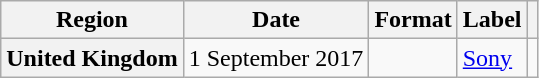<table class="wikitable plainrowheaders">
<tr>
<th scope="col">Region</th>
<th scope="col">Date</th>
<th scope="col">Format</th>
<th scope="col">Label</th>
<th scope="col"></th>
</tr>
<tr>
<th scope="row">United Kingdom</th>
<td>1 September 2017</td>
<td></td>
<td><a href='#'>Sony</a></td>
<td align="center"></td>
</tr>
</table>
